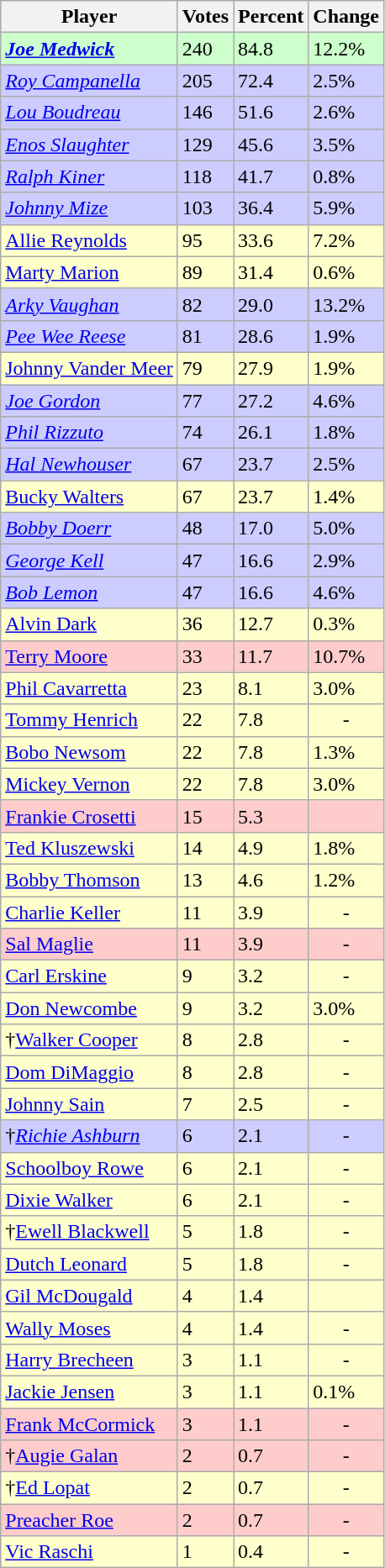<table class="wikitable">
<tr>
<th>Player</th>
<th>Votes</th>
<th>Percent</th>
<th>Change</th>
</tr>
<tr bgcolor="#ccffcc">
<td><strong><em><a href='#'>Joe Medwick</a></em></strong></td>
<td>240</td>
<td>84.8</td>
<td align="left"> 12.2%</td>
</tr>
<tr bgcolor="#ccccff">
<td><em><a href='#'>Roy Campanella</a></em></td>
<td>205</td>
<td>72.4</td>
<td align="left"> 2.5%</td>
</tr>
<tr bgcolor="#ccccff">
<td><em><a href='#'>Lou Boudreau</a></em></td>
<td>146</td>
<td>51.6</td>
<td align="left"> 2.6%</td>
</tr>
<tr bgcolor="#ccccff">
<td><em><a href='#'>Enos Slaughter</a></em></td>
<td>129</td>
<td>45.6</td>
<td align="left"> 3.5%</td>
</tr>
<tr bgcolor="#ccccff">
<td><em><a href='#'>Ralph Kiner</a></em></td>
<td>118</td>
<td>41.7</td>
<td align="left"> 0.8%</td>
</tr>
<tr bgcolor="#ccccff">
<td><em><a href='#'>Johnny Mize</a></em></td>
<td>103</td>
<td>36.4</td>
<td align="left"> 5.9%</td>
</tr>
<tr bgcolor="#ffffcc">
<td><a href='#'>Allie Reynolds</a></td>
<td>95</td>
<td>33.6</td>
<td align="left"> 7.2%</td>
</tr>
<tr bgcolor="#ffffcc">
<td><a href='#'>Marty Marion</a></td>
<td>89</td>
<td>31.4</td>
<td align="left"> 0.6%</td>
</tr>
<tr bgcolor="#ccccff">
<td><em><a href='#'>Arky Vaughan</a></em></td>
<td>82</td>
<td>29.0</td>
<td align="left"> 13.2%</td>
</tr>
<tr bgcolor="#ccccff">
<td><em><a href='#'>Pee Wee Reese</a></em></td>
<td>81</td>
<td>28.6</td>
<td align="left"> 1.9%</td>
</tr>
<tr bgcolor="#ffffcc">
<td><a href='#'>Johnny Vander Meer</a></td>
<td>79</td>
<td>27.9</td>
<td align="left"> 1.9%</td>
</tr>
<tr bgcolor="#ccccff">
<td><em><a href='#'>Joe Gordon</a></em></td>
<td>77</td>
<td>27.2</td>
<td align="left"> 4.6%</td>
</tr>
<tr bgcolor="#ccccff">
<td><em><a href='#'>Phil Rizzuto</a></em></td>
<td>74</td>
<td>26.1</td>
<td align="left"> 1.8%</td>
</tr>
<tr bgcolor="#ccccff">
<td><em><a href='#'>Hal Newhouser</a></em></td>
<td>67</td>
<td>23.7</td>
<td align="left"> 2.5%</td>
</tr>
<tr bgcolor="#ffffcc">
<td><a href='#'>Bucky Walters</a></td>
<td>67</td>
<td>23.7</td>
<td align="left"> 1.4%</td>
</tr>
<tr bgcolor="#ccccff">
<td><em><a href='#'>Bobby Doerr</a></em></td>
<td>48</td>
<td>17.0</td>
<td align="left"> 5.0%</td>
</tr>
<tr bgcolor="#ccccff">
<td><em><a href='#'>George Kell</a></em></td>
<td>47</td>
<td>16.6</td>
<td align="left"> 2.9%</td>
</tr>
<tr bgcolor="#ccccff">
<td><em><a href='#'>Bob Lemon</a></em></td>
<td>47</td>
<td>16.6</td>
<td align="left"> 4.6%</td>
</tr>
<tr bgcolor="#ffffcc">
<td><a href='#'>Alvin Dark</a></td>
<td>36</td>
<td>12.7</td>
<td align="left"> 0.3%</td>
</tr>
<tr bgcolor="#ffcccc">
<td><a href='#'>Terry Moore</a></td>
<td>33</td>
<td>11.7</td>
<td align="left"> 10.7%</td>
</tr>
<tr bgcolor="#ffffcc">
<td><a href='#'>Phil Cavarretta</a></td>
<td>23</td>
<td>8.1</td>
<td align="left"> 3.0%</td>
</tr>
<tr bgcolor="#ffffcc">
<td><a href='#'>Tommy Henrich</a></td>
<td>22</td>
<td>7.8</td>
<td align=center>-</td>
</tr>
<tr bgcolor="#ffffcc">
<td><a href='#'>Bobo Newsom</a></td>
<td>22</td>
<td>7.8</td>
<td align="left"> 1.3%</td>
</tr>
<tr bgcolor="#ffffcc">
<td><a href='#'>Mickey Vernon</a></td>
<td>22</td>
<td>7.8</td>
<td align="left"> 3.0%</td>
</tr>
<tr bgcolor="#ffcccc">
<td><a href='#'>Frankie Crosetti</a></td>
<td>15</td>
<td>5.3</td>
<td align=center></td>
</tr>
<tr bgcolor="#ffffcc">
<td><a href='#'>Ted Kluszewski</a></td>
<td>14</td>
<td>4.9</td>
<td align="left"> 1.8%</td>
</tr>
<tr bgcolor="#ffffcc">
<td><a href='#'>Bobby Thomson</a></td>
<td>13</td>
<td>4.6</td>
<td align="left"> 1.2%</td>
</tr>
<tr bgcolor="#ffffcc">
<td><a href='#'>Charlie Keller</a></td>
<td>11</td>
<td>3.9</td>
<td align=center>-</td>
</tr>
<tr bgcolor="#ffcccc">
<td><a href='#'>Sal Maglie</a></td>
<td>11</td>
<td>3.9</td>
<td align=center>-</td>
</tr>
<tr bgcolor="#ffffcc">
<td><a href='#'>Carl Erskine</a></td>
<td>9</td>
<td>3.2</td>
<td align=center>-</td>
</tr>
<tr bgcolor="#ffffcc">
<td><a href='#'>Don Newcombe</a></td>
<td>9</td>
<td>3.2</td>
<td align="left"> 3.0%</td>
</tr>
<tr bgcolor="#ffffcc">
<td>†<a href='#'>Walker Cooper</a></td>
<td>8</td>
<td>2.8</td>
<td align=center>-</td>
</tr>
<tr bgcolor="#ffffcc">
<td><a href='#'>Dom DiMaggio</a></td>
<td>8</td>
<td>2.8</td>
<td align=center>-</td>
</tr>
<tr bgcolor="#ffffcc">
<td><a href='#'>Johnny Sain</a></td>
<td>7</td>
<td>2.5</td>
<td align=center>-</td>
</tr>
<tr bgcolor="#ccccff">
<td>†<em><a href='#'>Richie Ashburn</a></em></td>
<td>6</td>
<td>2.1</td>
<td align=center>-</td>
</tr>
<tr bgcolor="#ffffcc">
<td><a href='#'>Schoolboy Rowe</a></td>
<td>6</td>
<td>2.1</td>
<td align=center>-</td>
</tr>
<tr bgcolor="#ffffcc">
<td><a href='#'>Dixie Walker</a></td>
<td>6</td>
<td>2.1</td>
<td align=center>-</td>
</tr>
<tr bgcolor="#ffffcc">
<td>†<a href='#'>Ewell Blackwell</a></td>
<td>5</td>
<td>1.8</td>
<td align=center>-</td>
</tr>
<tr bgcolor="#ffffcc">
<td><a href='#'>Dutch Leonard</a></td>
<td>5</td>
<td>1.8</td>
<td align=center>-</td>
</tr>
<tr bgcolor="#ffffcc">
<td><a href='#'>Gil McDougald</a></td>
<td>4</td>
<td>1.4</td>
<td align=center></td>
</tr>
<tr bgcolor="#ffffcc">
<td><a href='#'>Wally Moses</a></td>
<td>4</td>
<td>1.4</td>
<td align=center>-</td>
</tr>
<tr bgcolor="#ffffcc">
<td><a href='#'>Harry Brecheen</a></td>
<td>3</td>
<td>1.1</td>
<td align=center>-</td>
</tr>
<tr bgcolor="#ffffcc">
<td><a href='#'>Jackie Jensen</a></td>
<td>3</td>
<td>1.1</td>
<td align="left"> 0.1%</td>
</tr>
<tr bgcolor="#ffcccc">
<td><a href='#'>Frank McCormick</a></td>
<td>3</td>
<td>1.1</td>
<td align=center>-</td>
</tr>
<tr bgcolor="#ffcccc">
<td>†<a href='#'>Augie Galan</a></td>
<td>2</td>
<td>0.7</td>
<td align=center>-</td>
</tr>
<tr bgcolor="#ffffcc">
<td>†<a href='#'>Ed Lopat</a></td>
<td>2</td>
<td>0.7</td>
<td align=center>-</td>
</tr>
<tr bgcolor="#ffcccc">
<td><a href='#'>Preacher Roe</a></td>
<td>2</td>
<td>0.7</td>
<td align=center>-</td>
</tr>
<tr bgcolor="#ffffcc">
<td><a href='#'>Vic Raschi</a></td>
<td>1</td>
<td>0.4</td>
<td align=center>-</td>
</tr>
</table>
